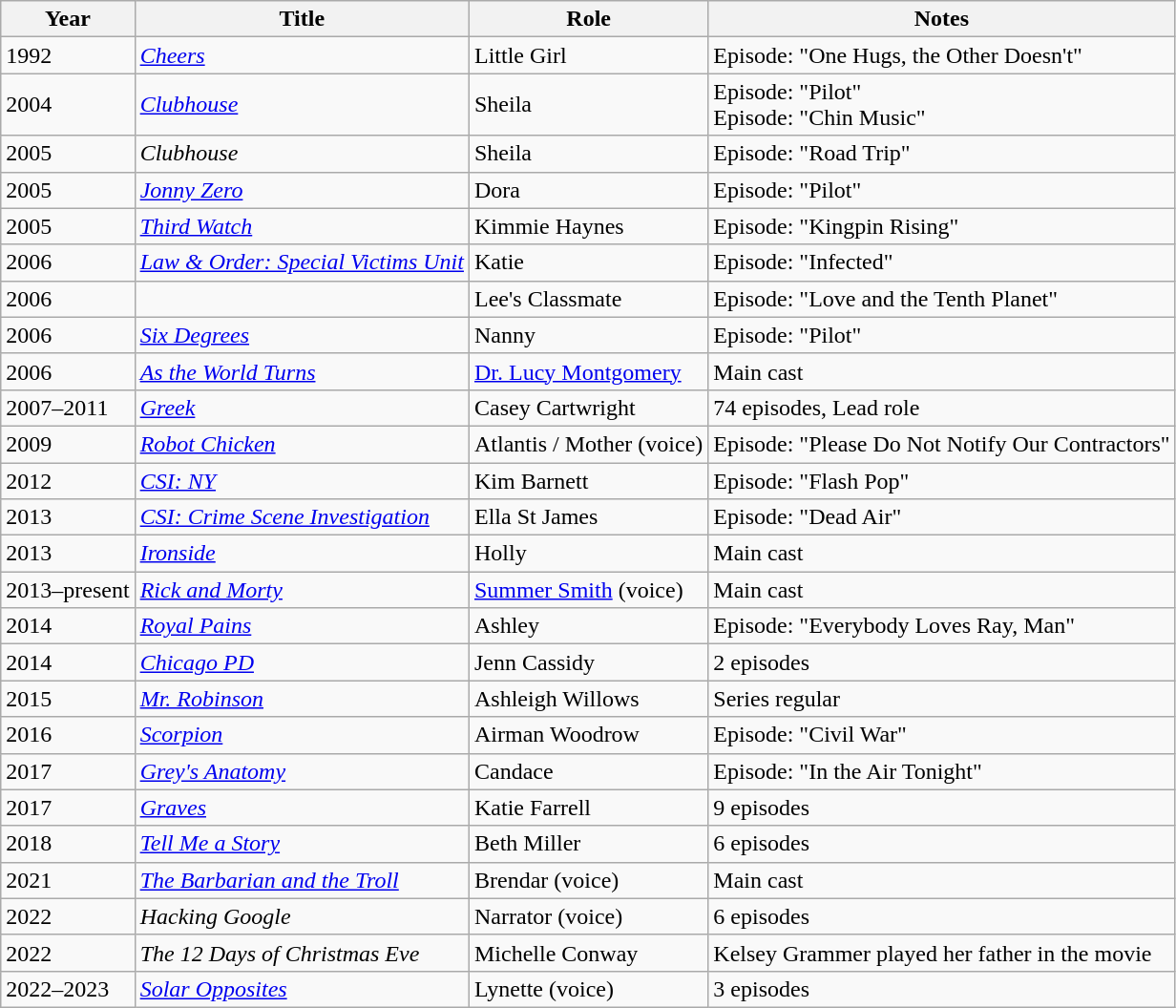<table class="wikitable sortable">
<tr>
<th>Year</th>
<th>Title</th>
<th>Role</th>
<th class="unsortable">Notes</th>
</tr>
<tr>
<td>1992</td>
<td><em><a href='#'>Cheers</a></em></td>
<td>Little Girl</td>
<td>Episode: "One Hugs, the Other Doesn't"</td>
</tr>
<tr>
<td>2004</td>
<td><em><a href='#'>Clubhouse</a></em></td>
<td>Sheila</td>
<td>Episode: "Pilot"<br>Episode: "Chin Music"</td>
</tr>
<tr>
<td>2005</td>
<td><em>Clubhouse</em></td>
<td>Sheila</td>
<td>Episode: "Road Trip"</td>
</tr>
<tr>
<td>2005</td>
<td><em><a href='#'>Jonny Zero</a></em></td>
<td>Dora</td>
<td>Episode: "Pilot"</td>
</tr>
<tr>
<td>2005</td>
<td><em><a href='#'>Third Watch</a></em></td>
<td>Kimmie Haynes</td>
<td>Episode: "Kingpin Rising"</td>
</tr>
<tr>
<td>2006</td>
<td><em><a href='#'>Law & Order: Special Victims Unit</a></em></td>
<td>Katie</td>
<td>Episode: "Infected"</td>
</tr>
<tr>
<td>2006</td>
<td><em></em></td>
<td>Lee's Classmate</td>
<td>Episode: "Love and the Tenth Planet"</td>
</tr>
<tr>
<td>2006</td>
<td><em><a href='#'>Six Degrees</a></em></td>
<td>Nanny</td>
<td>Episode: "Pilot"</td>
</tr>
<tr>
<td>2006</td>
<td><em><a href='#'>As the World Turns</a></em></td>
<td><a href='#'>Dr. Lucy Montgomery</a></td>
<td>Main cast</td>
</tr>
<tr>
<td>2007–2011</td>
<td><em><a href='#'>Greek</a></em></td>
<td>Casey Cartwright</td>
<td>74 episodes, Lead role</td>
</tr>
<tr>
<td>2009</td>
<td><em><a href='#'>Robot Chicken</a></em></td>
<td>Atlantis / Mother (voice)</td>
<td>Episode: "Please Do Not Notify Our Contractors"</td>
</tr>
<tr>
<td>2012</td>
<td><em><a href='#'>CSI: NY</a></em></td>
<td>Kim Barnett</td>
<td>Episode: "Flash Pop"</td>
</tr>
<tr>
<td>2013</td>
<td><em><a href='#'>CSI: Crime Scene Investigation</a></em></td>
<td>Ella St James</td>
<td>Episode: "Dead Air"</td>
</tr>
<tr>
<td>2013</td>
<td><em><a href='#'>Ironside</a></em></td>
<td>Holly</td>
<td>Main cast</td>
</tr>
<tr>
<td>2013–present</td>
<td><em><a href='#'>Rick and Morty</a></em></td>
<td><a href='#'>Summer Smith</a> (voice)</td>
<td>Main cast</td>
</tr>
<tr>
<td>2014</td>
<td><em><a href='#'>Royal Pains</a></em></td>
<td>Ashley</td>
<td>Episode: "Everybody Loves Ray, Man"</td>
</tr>
<tr>
<td>2014</td>
<td><em><a href='#'>Chicago PD</a></em></td>
<td>Jenn Cassidy</td>
<td>2 episodes</td>
</tr>
<tr>
<td>2015</td>
<td><em><a href='#'>Mr. Robinson</a></em></td>
<td>Ashleigh Willows</td>
<td>Series regular</td>
</tr>
<tr>
<td>2016</td>
<td><em><a href='#'>Scorpion</a></em></td>
<td>Airman Woodrow</td>
<td>Episode: "Civil War"</td>
</tr>
<tr>
<td>2017</td>
<td><em><a href='#'>Grey's Anatomy</a></em></td>
<td>Candace</td>
<td>Episode: "In the Air Tonight"</td>
</tr>
<tr>
<td>2017</td>
<td><em><a href='#'>Graves</a></em></td>
<td>Katie Farrell</td>
<td>9 episodes</td>
</tr>
<tr>
<td>2018</td>
<td><em><a href='#'>Tell Me a Story</a></em></td>
<td>Beth Miller</td>
<td>6 episodes</td>
</tr>
<tr>
<td>2021</td>
<td><em><a href='#'>The Barbarian and the Troll</a></em></td>
<td>Brendar (voice)</td>
<td>Main cast</td>
</tr>
<tr>
<td>2022</td>
<td><em>Hacking Google</em></td>
<td>Narrator (voice)</td>
<td>6 episodes</td>
</tr>
<tr>
<td>2022</td>
<td><em>The 12 Days of Christmas Eve</em></td>
<td>Michelle Conway</td>
<td>Kelsey Grammer played her father in the movie</td>
</tr>
<tr>
<td>2022–2023</td>
<td><em><a href='#'>Solar Opposites</a></em></td>
<td>Lynette (voice)</td>
<td>3 episodes</td>
</tr>
</table>
